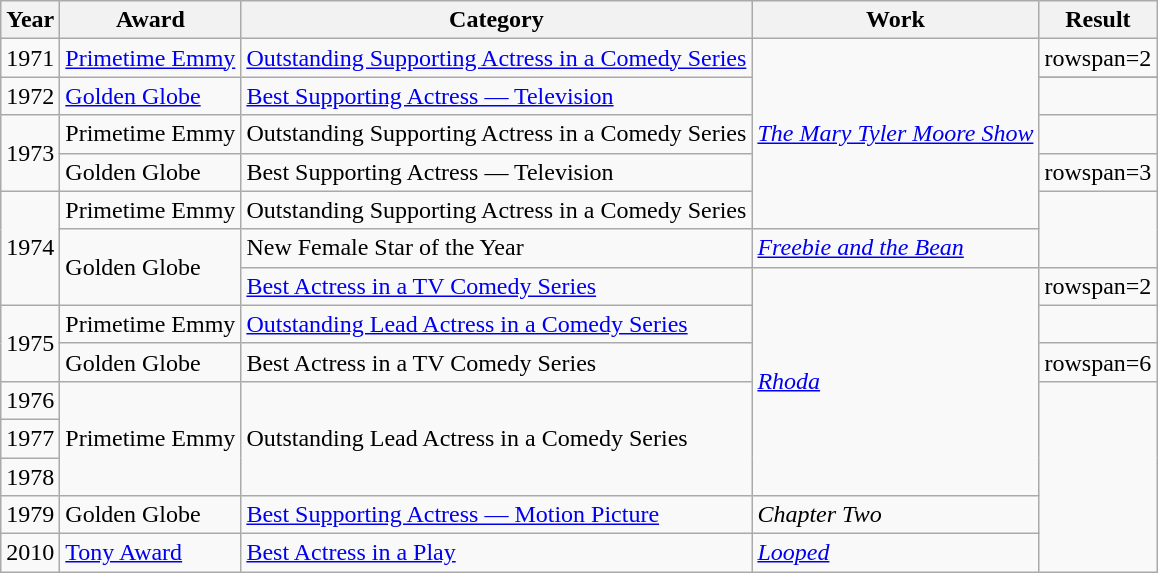<table class="wikitable">
<tr>
<th>Year</th>
<th>Award</th>
<th>Category</th>
<th>Work</th>
<th>Result</th>
</tr>
<tr>
<td>1971</td>
<td rowspan=2><a href='#'>Primetime Emmy</a></td>
<td rowspan=2><a href='#'>Outstanding Supporting Actress in a Comedy Series</a></td>
<td rowspan=6><em><a href='#'>The Mary Tyler Moore Show</a></em></td>
<td>rowspan=2 </td>
</tr>
<tr>
<td rowspan=2>1972</td>
</tr>
<tr>
<td><a href='#'>Golden Globe</a></td>
<td><a href='#'>Best Supporting Actress — Television</a></td>
<td></td>
</tr>
<tr>
<td rowspan=2>1973</td>
<td>Primetime Emmy</td>
<td>Outstanding Supporting Actress in a Comedy Series</td>
<td></td>
</tr>
<tr>
<td>Golden Globe</td>
<td>Best Supporting Actress — Television</td>
<td>rowspan=3 </td>
</tr>
<tr>
<td rowspan=3>1974</td>
<td>Primetime Emmy</td>
<td>Outstanding Supporting Actress in a Comedy Series</td>
</tr>
<tr>
<td rowspan=2>Golden Globe</td>
<td>New Female Star of the Year</td>
<td><em><a href='#'>Freebie and the Bean</a></em></td>
</tr>
<tr>
<td><a href='#'>Best Actress in a TV Comedy Series</a></td>
<td rowspan=6><em><a href='#'>Rhoda</a></em></td>
<td>rowspan=2 </td>
</tr>
<tr>
<td rowspan=2>1975</td>
<td>Primetime Emmy</td>
<td><a href='#'>Outstanding Lead Actress in a Comedy Series</a></td>
</tr>
<tr>
<td>Golden Globe</td>
<td>Best Actress in a TV Comedy Series</td>
<td>rowspan=6 </td>
</tr>
<tr>
<td>1976</td>
<td rowspan=3>Primetime Emmy</td>
<td rowspan=3>Outstanding Lead Actress in a Comedy Series</td>
</tr>
<tr>
<td>1977</td>
</tr>
<tr>
<td>1978</td>
</tr>
<tr>
<td>1979</td>
<td>Golden Globe</td>
<td><a href='#'>Best Supporting Actress — Motion Picture</a></td>
<td><em>Chapter Two</em></td>
</tr>
<tr>
<td>2010</td>
<td><a href='#'>Tony Award</a></td>
<td><a href='#'>Best Actress in a Play</a></td>
<td><em><a href='#'>Looped</a></em></td>
</tr>
</table>
